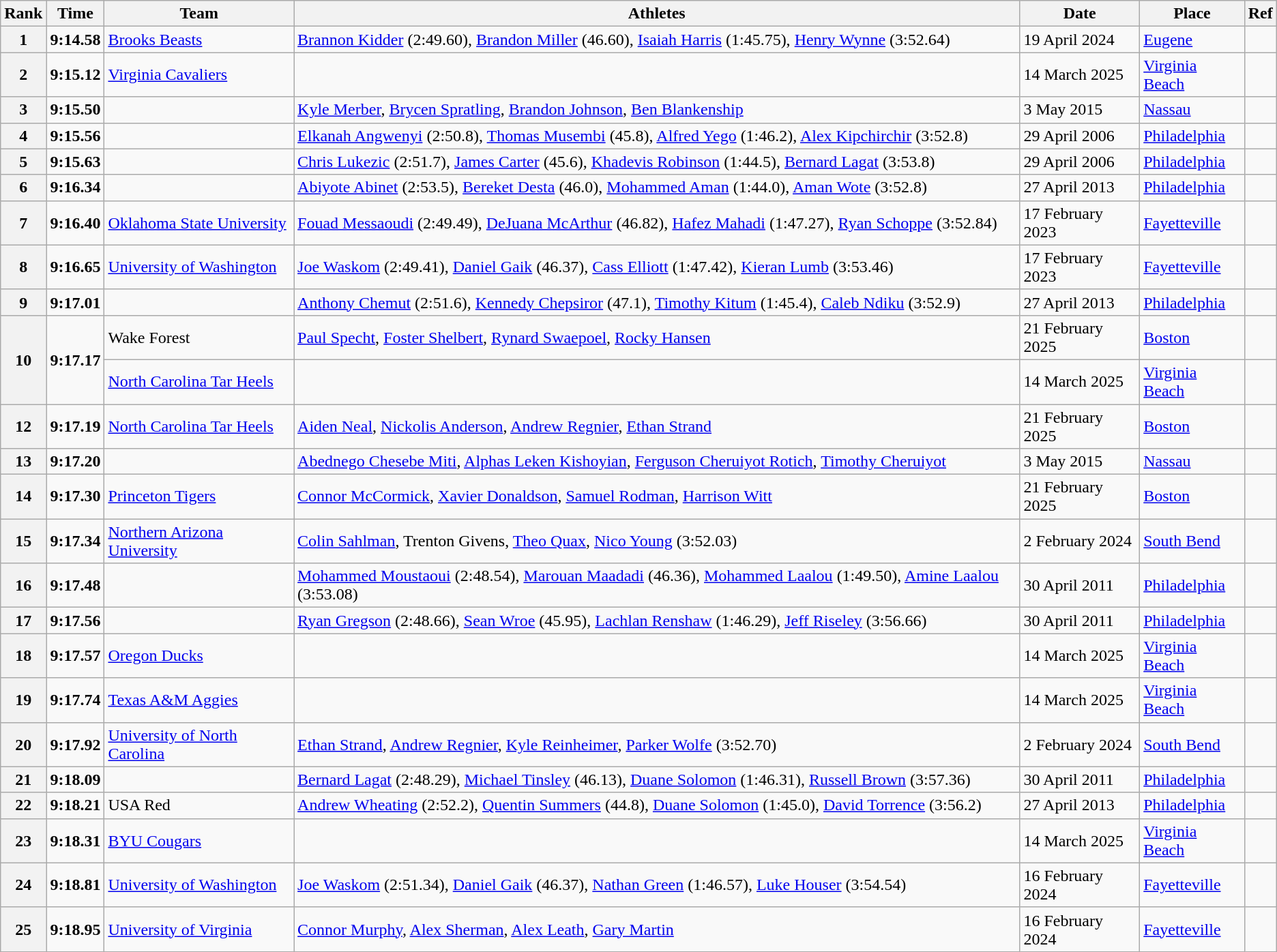<table class="wikitable">
<tr>
<th>Rank</th>
<th>Time</th>
<th>Team</th>
<th>Athletes</th>
<th>Date</th>
<th>Place</th>
<th>Ref</th>
</tr>
<tr>
<th>1</th>
<td><strong>9:14.58</strong></td>
<td> <a href='#'>Brooks Beasts</a></td>
<td><a href='#'>Brannon Kidder</a> (2:49.60), <a href='#'>Brandon Miller</a> (46.60), <a href='#'>Isaiah Harris</a> (1:45.75), <a href='#'>Henry Wynne</a> (3:52.64)</td>
<td>19 April 2024</td>
<td><a href='#'>Eugene</a></td>
<td></td>
</tr>
<tr>
<th>2</th>
<td><strong>9:15.12</strong></td>
<td><a href='#'>Virginia Cavaliers</a></td>
<td></td>
<td>14 March 2025</td>
<td><a href='#'>Virginia Beach</a></td>
<td></td>
</tr>
<tr>
<th>3</th>
<td><strong>9:15.50</strong></td>
<td></td>
<td><a href='#'>Kyle Merber</a>, <a href='#'>Brycen Spratling</a>, <a href='#'>Brandon Johnson</a>, <a href='#'>Ben Blankenship</a></td>
<td>3 May 2015</td>
<td><a href='#'>Nassau</a></td>
<td></td>
</tr>
<tr>
<th>4</th>
<td><strong>9:15.56</strong></td>
<td></td>
<td><a href='#'>Elkanah Angwenyi</a> (2:50.8), <a href='#'>Thomas Musembi</a> (45.8), <a href='#'>Alfred Yego</a> (1:46.2), <a href='#'>Alex Kipchirchir</a> (3:52.8)</td>
<td>29 April 2006</td>
<td><a href='#'>Philadelphia</a></td>
<td></td>
</tr>
<tr>
<th>5</th>
<td><strong>9:15.63</strong></td>
<td></td>
<td><a href='#'>Chris Lukezic</a> (2:51.7), <a href='#'>James Carter</a> (45.6), <a href='#'>Khadevis Robinson</a> (1:44.5), <a href='#'>Bernard Lagat</a> (3:53.8)</td>
<td>29 April 2006</td>
<td><a href='#'>Philadelphia</a></td>
<td></td>
</tr>
<tr>
<th>6</th>
<td><strong>9:16.34</strong></td>
<td></td>
<td><a href='#'>Abiyote Abinet</a> (2:53.5), <a href='#'>Bereket Desta</a> (46.0), <a href='#'>Mohammed Aman</a> (1:44.0), <a href='#'>Aman Wote</a> (3:52.8)</td>
<td>27 April 2013</td>
<td><a href='#'>Philadelphia</a></td>
<td></td>
</tr>
<tr>
<th>7</th>
<td><strong>9:16.40</strong></td>
<td><a href='#'>Oklahoma State University</a></td>
<td> <a href='#'>Fouad Messaoudi</a> (2:49.49), <a href='#'>DeJuana McArthur</a> (46.82),  <a href='#'>Hafez Mahadi</a> (1:47.27), <a href='#'>Ryan Schoppe</a> (3:52.84)</td>
<td>17 February 2023</td>
<td><a href='#'>Fayetteville</a></td>
<td></td>
</tr>
<tr>
<th>8</th>
<td><strong>9:16.65</strong></td>
<td><a href='#'>University of Washington</a></td>
<td> <a href='#'>Joe Waskom</a> (2:49.41), <a href='#'>Daniel Gaik</a> (46.37), <a href='#'>Cass Elliott</a> (1:47.42),  <a href='#'>Kieran Lumb</a> (3:53.46)</td>
<td>17 February 2023</td>
<td><a href='#'>Fayetteville</a></td>
<td></td>
</tr>
<tr>
<th>9</th>
<td><strong>9:17.01</strong></td>
<td></td>
<td><a href='#'>Anthony Chemut</a> (2:51.6), <a href='#'>Kennedy Chepsiror</a> (47.1), <a href='#'>Timothy Kitum</a> (1:45.4), <a href='#'>Caleb Ndiku</a> (3:52.9)</td>
<td>27 April 2013</td>
<td><a href='#'>Philadelphia</a></td>
<td></td>
</tr>
<tr>
<th rowspan=2>10</th>
<td rowspan=2><strong>9:17.17</strong></td>
<td>Wake Forest</td>
<td> <a href='#'>Paul Specht</a>,  <a href='#'>Foster Shelbert</a>,  <a href='#'>Rynard Swaepoel</a>,  <a href='#'>Rocky Hansen</a></td>
<td>21 February 2025</td>
<td><a href='#'>Boston</a></td>
<td></td>
</tr>
<tr>
<td><a href='#'>North Carolina Tar Heels</a></td>
<td></td>
<td>14 March 2025</td>
<td><a href='#'>Virginia Beach</a></td>
<td></td>
</tr>
<tr>
<th>12</th>
<td><strong>9:17.19</strong></td>
<td> <a href='#'>North Carolina Tar Heels</a></td>
<td><a href='#'>Aiden Neal</a>, <a href='#'>Nickolis Anderson</a>, <a href='#'>Andrew Regnier</a>, <a href='#'>Ethan Strand</a></td>
<td>21 February 2025</td>
<td><a href='#'>Boston</a></td>
<td></td>
</tr>
<tr>
<th>13</th>
<td><strong>9:17.20</strong></td>
<td></td>
<td><a href='#'>Abednego Chesebe Miti</a>, <a href='#'>Alphas Leken Kishoyian</a>, <a href='#'>Ferguson Cheruiyot Rotich</a>, <a href='#'>Timothy Cheruiyot</a></td>
<td>3 May 2015</td>
<td><a href='#'>Nassau</a></td>
<td></td>
</tr>
<tr>
<th>14</th>
<td><strong>9:17.30</strong></td>
<td> <a href='#'>Princeton Tigers</a></td>
<td><a href='#'>Connor McCormick</a>, <a href='#'>Xavier Donaldson</a>, <a href='#'>Samuel Rodman</a>, <a href='#'>Harrison Witt</a></td>
<td>21 February 2025</td>
<td><a href='#'>Boston</a></td>
<td></td>
</tr>
<tr>
<th>15</th>
<td><strong>9:17.34</strong></td>
<td><a href='#'>Northern Arizona University</a></td>
<td> <a href='#'>Colin Sahlman</a>,  Trenton Givens,  <a href='#'>Theo Quax</a>,  <a href='#'>Nico Young</a> (3:52.03)</td>
<td>2 February 2024</td>
<td><a href='#'>South Bend</a></td>
<td></td>
</tr>
<tr>
<th>16</th>
<td><strong>9:17.48</strong></td>
<td></td>
<td><a href='#'>Mohammed Moustaoui</a> (2:48.54), <a href='#'>Marouan Maadadi</a> (46.36), <a href='#'>Mohammed Laalou</a> (1:49.50), <a href='#'>Amine Laalou</a> (3:53.08)</td>
<td>30 April 2011</td>
<td><a href='#'>Philadelphia</a></td>
<td></td>
</tr>
<tr>
<th>17</th>
<td><strong>9:17.56</strong></td>
<td></td>
<td><a href='#'>Ryan Gregson</a> (2:48.66), <a href='#'>Sean Wroe</a> (45.95), <a href='#'>Lachlan Renshaw</a> (1:46.29), <a href='#'>Jeff Riseley</a> (3:56.66)</td>
<td>30 April 2011</td>
<td><a href='#'>Philadelphia</a></td>
<td></td>
</tr>
<tr>
<th>18</th>
<td><strong>9:17.57</strong></td>
<td><a href='#'>Oregon Ducks</a></td>
<td></td>
<td>14 March 2025</td>
<td><a href='#'>Virginia Beach</a></td>
<td></td>
</tr>
<tr>
<th>19</th>
<td><strong>9:17.74</strong></td>
<td><a href='#'>Texas A&M Aggies</a></td>
<td></td>
<td>14 March 2025</td>
<td><a href='#'>Virginia Beach</a></td>
<td></td>
</tr>
<tr>
<th>20</th>
<td><strong>9:17.92</strong></td>
<td> <a href='#'>University of North Carolina</a></td>
<td><a href='#'>Ethan Strand</a>, <a href='#'>Andrew Regnier</a>, <a href='#'>Kyle Reinheimer</a>, <a href='#'>Parker Wolfe</a> (3:52.70)</td>
<td>2 February 2024</td>
<td><a href='#'>South Bend</a></td>
<td></td>
</tr>
<tr>
<th>21</th>
<td><strong>9:18.09</strong></td>
<td></td>
<td><a href='#'>Bernard Lagat</a> (2:48.29), <a href='#'>Michael Tinsley</a> (46.13), <a href='#'>Duane Solomon</a> (1:46.31), <a href='#'>Russell Brown</a> (3:57.36)</td>
<td>30 April 2011</td>
<td><a href='#'>Philadelphia</a></td>
<td></td>
</tr>
<tr>
<th>22</th>
<td><strong>9:18.21</strong></td>
<td> USA Red</td>
<td><a href='#'>Andrew Wheating</a> (2:52.2), <a href='#'>Quentin Summers</a> (44.8), <a href='#'>Duane Solomon</a> (1:45.0), <a href='#'>David Torrence</a> (3:56.2)</td>
<td>27 April 2013</td>
<td><a href='#'>Philadelphia</a></td>
</tr>
<tr>
<th>23</th>
<td><strong>9:18.31</strong></td>
<td><a href='#'>BYU Cougars</a></td>
<td></td>
<td>14 March 2025</td>
<td><a href='#'>Virginia Beach</a></td>
<td></td>
</tr>
<tr>
<th>24</th>
<td><strong>9:18.81</strong></td>
<td> <a href='#'>University of Washington</a></td>
<td><a href='#'>Joe Waskom</a> (2:51.34), <a href='#'>Daniel Gaik</a> (46.37), <a href='#'>Nathan Green</a> (1:46.57), <a href='#'>Luke Houser</a> (3:54.54)</td>
<td>16 February 2024</td>
<td><a href='#'>Fayetteville</a></td>
<td></td>
</tr>
<tr>
<th>25</th>
<td><strong>9:18.95</strong></td>
<td> <a href='#'>University of Virginia</a></td>
<td><a href='#'>Connor Murphy</a>, <a href='#'>Alex Sherman</a>, <a href='#'>Alex Leath</a>, <a href='#'>Gary Martin</a></td>
<td>16 February 2024</td>
<td><a href='#'>Fayetteville</a></td>
<td></td>
</tr>
</table>
